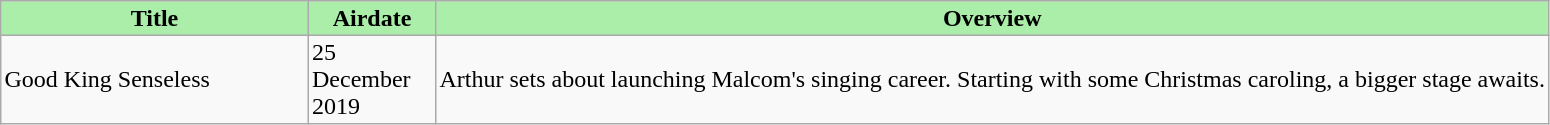<table border="2" cellpadding="2" cellspacing="0" style="margin: 0 1em 0 0; background: #f9f9f9; border: 1px #aaa solid; border-collapse: collapse; font-size: 100%;">
<tr style="background:#aaeeaa">
<th width="200px">Title</th>
<th width="80px">Airdate</th>
<th>Overview</th>
</tr>
<tr>
<td>Good King Senseless</td>
<td>25 December 2019</td>
<td>Arthur sets about launching Malcom's singing career. Starting with some Christmas caroling, a bigger stage awaits.</td>
</tr>
</table>
